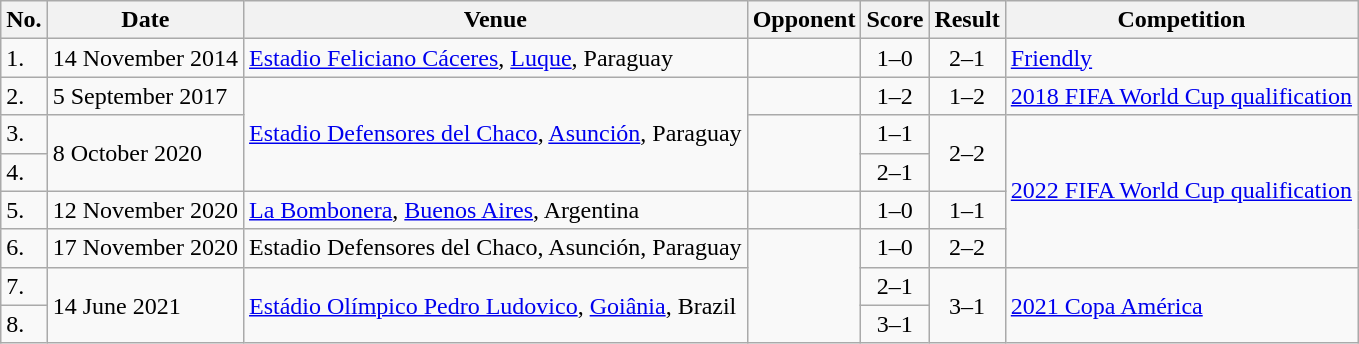<table class="wikitable sortable">
<tr>
<th scope="col">No.</th>
<th scope="col">Date</th>
<th scope="col">Venue</th>
<th scope="col">Opponent</th>
<th scope="col">Score</th>
<th scope="col">Result</th>
<th scope="col">Competition</th>
</tr>
<tr>
<td>1.</td>
<td>14 November 2014</td>
<td><a href='#'>Estadio Feliciano Cáceres</a>, <a href='#'>Luque</a>, Paraguay</td>
<td></td>
<td align="center">1–0</td>
<td align="center">2–1</td>
<td><a href='#'>Friendly</a></td>
</tr>
<tr>
<td>2.</td>
<td>5 September 2017</td>
<td rowspan="3"><a href='#'>Estadio Defensores del Chaco</a>, <a href='#'>Asunción</a>, Paraguay</td>
<td></td>
<td align="center">1–2</td>
<td align="center">1–2</td>
<td><a href='#'>2018 FIFA World Cup qualification</a></td>
</tr>
<tr>
<td>3.</td>
<td rowspan="2">8 October 2020</td>
<td rowspan="2"></td>
<td align="center">1–1</td>
<td rowspan="2" align="center">2–2</td>
<td rowspan="4"><a href='#'>2022 FIFA World Cup qualification</a></td>
</tr>
<tr>
<td>4.</td>
<td align="center">2–1</td>
</tr>
<tr>
<td>5.</td>
<td>12 November 2020</td>
<td><a href='#'>La Bombonera</a>, <a href='#'>Buenos Aires</a>, Argentina</td>
<td></td>
<td align="center">1–0</td>
<td align="center">1–1</td>
</tr>
<tr>
<td>6.</td>
<td>17 November 2020</td>
<td>Estadio Defensores del Chaco, Asunción, Paraguay</td>
<td rowspan="3"></td>
<td align="center">1–0</td>
<td align="center">2–2</td>
</tr>
<tr>
<td>7.</td>
<td rowspan="2">14 June 2021</td>
<td rowspan="2"><a href='#'>Estádio Olímpico Pedro Ludovico</a>, <a href='#'>Goiânia</a>, Brazil</td>
<td align="center">2–1</td>
<td rowspan="2" align="center">3–1</td>
<td rowspan="2"><a href='#'>2021 Copa América</a></td>
</tr>
<tr>
<td>8.</td>
<td align="center">3–1</td>
</tr>
</table>
